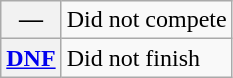<table class="wikitable">
<tr>
<th scope="row">—</th>
<td>Did not compete</td>
</tr>
<tr>
<th scope="row"><a href='#'>DNF</a></th>
<td>Did not finish</td>
</tr>
</table>
